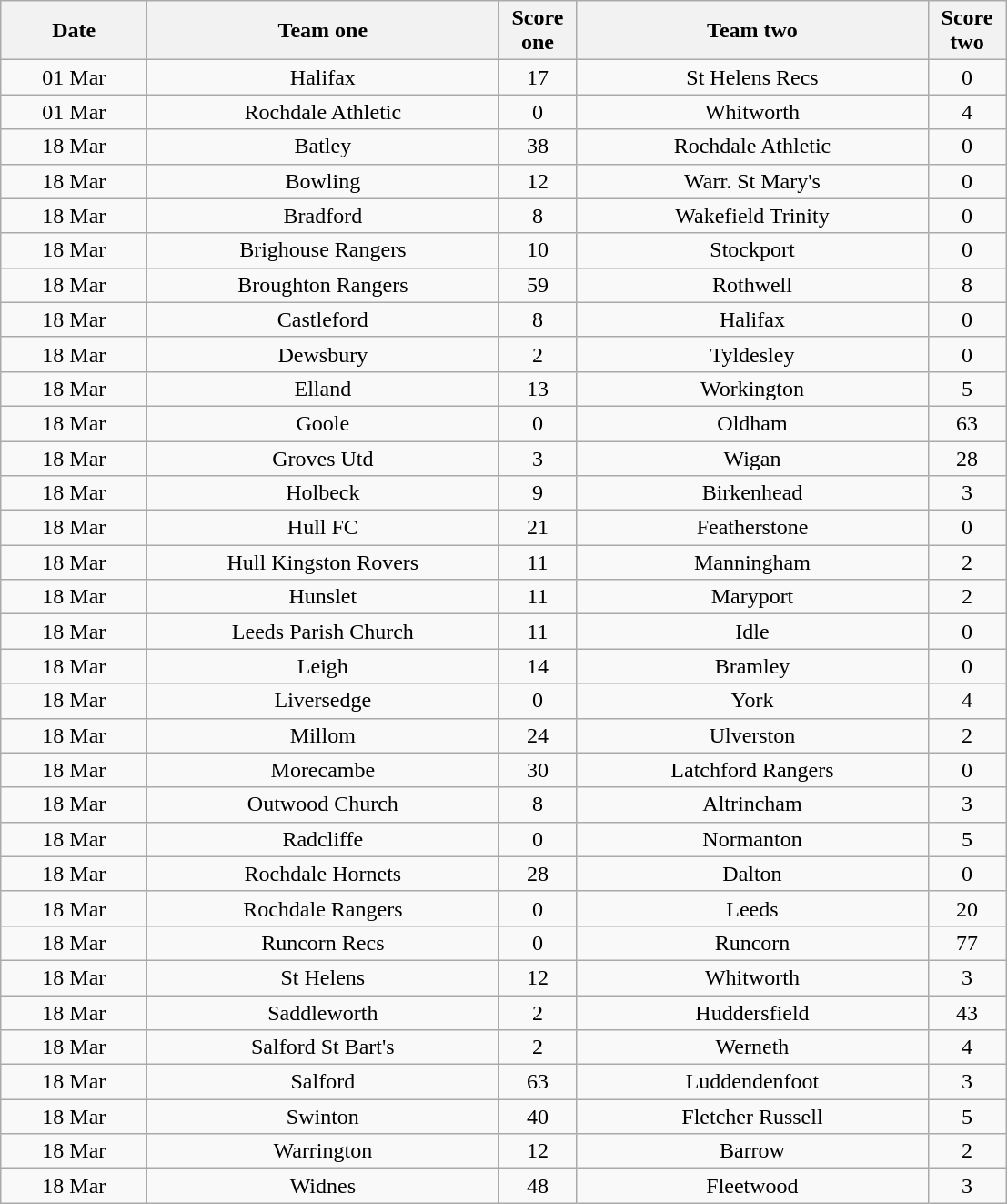<table class="wikitable" style="text-align: center">
<tr>
<th width=100>Date</th>
<th width=250>Team one</th>
<th width=50>Score one</th>
<th width=250>Team two</th>
<th width=50>Score two</th>
</tr>
<tr>
<td>01 Mar</td>
<td>Halifax</td>
<td>17</td>
<td>St Helens Recs</td>
<td>0</td>
</tr>
<tr>
<td>01 Mar</td>
<td>Rochdale Athletic</td>
<td>0</td>
<td>Whitworth</td>
<td>4</td>
</tr>
<tr>
<td>18 Mar</td>
<td>Batley</td>
<td>38</td>
<td>Rochdale Athletic</td>
<td>0</td>
</tr>
<tr>
<td>18 Mar</td>
<td>Bowling</td>
<td>12</td>
<td>Warr. St Mary's</td>
<td>0</td>
</tr>
<tr>
<td>18 Mar</td>
<td>Bradford</td>
<td>8</td>
<td>Wakefield Trinity</td>
<td>0</td>
</tr>
<tr>
<td>18 Mar</td>
<td>Brighouse Rangers</td>
<td>10</td>
<td>Stockport</td>
<td>0</td>
</tr>
<tr>
<td>18 Mar</td>
<td>Broughton Rangers</td>
<td>59</td>
<td>Rothwell</td>
<td>8</td>
</tr>
<tr>
<td>18 Mar</td>
<td>Castleford</td>
<td>8</td>
<td>Halifax</td>
<td>0</td>
</tr>
<tr>
<td>18 Mar</td>
<td>Dewsbury</td>
<td>2</td>
<td>Tyldesley</td>
<td>0</td>
</tr>
<tr>
<td>18 Mar</td>
<td>Elland</td>
<td>13</td>
<td>Workington</td>
<td>5</td>
</tr>
<tr>
<td>18 Mar</td>
<td>Goole</td>
<td>0</td>
<td>Oldham</td>
<td>63</td>
</tr>
<tr>
<td>18 Mar</td>
<td>Groves Utd</td>
<td>3</td>
<td>Wigan</td>
<td>28</td>
</tr>
<tr>
<td>18 Mar</td>
<td>Holbeck</td>
<td>9</td>
<td>Birkenhead</td>
<td>3</td>
</tr>
<tr>
<td>18 Mar</td>
<td>Hull FC</td>
<td>21</td>
<td>Featherstone</td>
<td>0</td>
</tr>
<tr>
<td>18 Mar</td>
<td>Hull Kingston Rovers</td>
<td>11</td>
<td>Manningham</td>
<td>2</td>
</tr>
<tr>
<td>18 Mar</td>
<td>Hunslet</td>
<td>11</td>
<td>Maryport</td>
<td>2</td>
</tr>
<tr>
<td>18 Mar</td>
<td>Leeds Parish Church</td>
<td>11</td>
<td>Idle</td>
<td>0</td>
</tr>
<tr>
<td>18 Mar</td>
<td>Leigh</td>
<td>14</td>
<td>Bramley</td>
<td>0</td>
</tr>
<tr>
<td>18 Mar</td>
<td>Liversedge</td>
<td>0</td>
<td>York</td>
<td>4</td>
</tr>
<tr>
<td>18 Mar</td>
<td>Millom</td>
<td>24</td>
<td>Ulverston</td>
<td>2</td>
</tr>
<tr>
<td>18 Mar</td>
<td>Morecambe</td>
<td>30</td>
<td>Latchford Rangers</td>
<td>0</td>
</tr>
<tr>
<td>18 Mar</td>
<td>Outwood Church</td>
<td>8</td>
<td>Altrincham</td>
<td>3</td>
</tr>
<tr>
<td>18 Mar</td>
<td>Radcliffe</td>
<td>0</td>
<td>Normanton</td>
<td>5</td>
</tr>
<tr>
<td>18 Mar</td>
<td>Rochdale Hornets</td>
<td>28</td>
<td>Dalton</td>
<td>0</td>
</tr>
<tr>
<td>18 Mar</td>
<td>Rochdale Rangers</td>
<td>0</td>
<td>Leeds</td>
<td>20</td>
</tr>
<tr>
<td>18 Mar</td>
<td>Runcorn Recs</td>
<td>0</td>
<td>Runcorn</td>
<td>77</td>
</tr>
<tr>
<td>18 Mar</td>
<td>St Helens</td>
<td>12</td>
<td>Whitworth</td>
<td>3</td>
</tr>
<tr>
<td>18 Mar</td>
<td>Saddleworth</td>
<td>2</td>
<td>Huddersfield</td>
<td>43</td>
</tr>
<tr>
<td>18 Mar</td>
<td>Salford St Bart's</td>
<td>2</td>
<td>Werneth</td>
<td>4</td>
</tr>
<tr>
<td>18 Mar</td>
<td>Salford</td>
<td>63</td>
<td>Luddendenfoot</td>
<td>3</td>
</tr>
<tr>
<td>18 Mar</td>
<td>Swinton</td>
<td>40</td>
<td>Fletcher Russell</td>
<td>5</td>
</tr>
<tr>
<td>18 Mar</td>
<td>Warrington</td>
<td>12</td>
<td>Barrow</td>
<td>2</td>
</tr>
<tr>
<td>18 Mar</td>
<td>Widnes</td>
<td>48</td>
<td>Fleetwood</td>
<td>3</td>
</tr>
</table>
